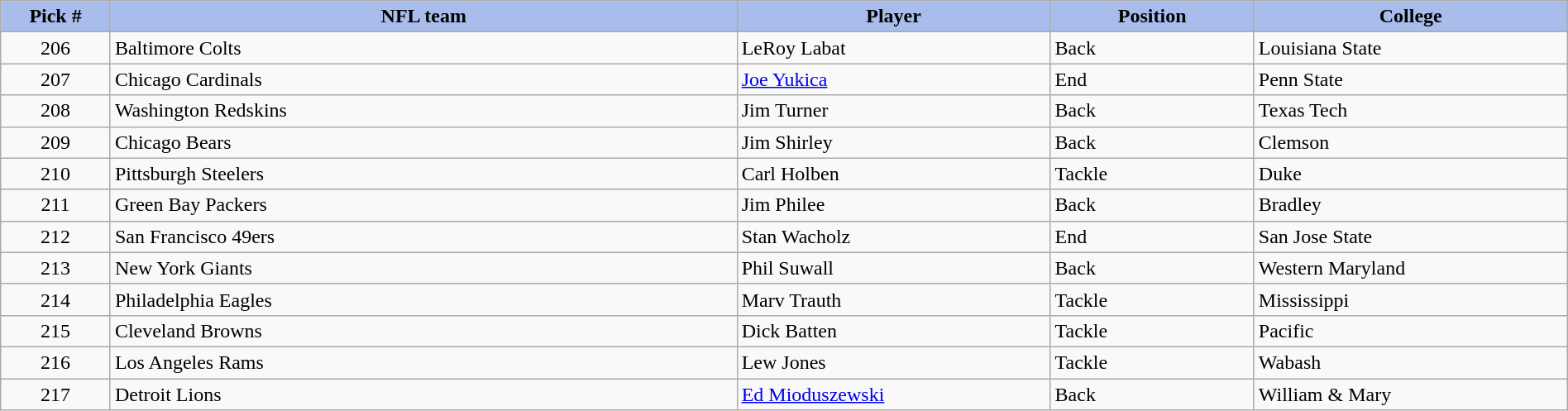<table class="wikitable sortable sortable" style="width: 100%">
<tr>
<th style="background:#a8bdec; width:7%;">Pick #</th>
<th style="width:40%; background:#a8bdec;">NFL team</th>
<th style="width:20%; background:#a8bdec;">Player</th>
<th style="width:13%; background:#a8bdec;">Position</th>
<th style="background:#A8BDEC;">College</th>
</tr>
<tr>
<td align=center>206</td>
<td>Baltimore Colts</td>
<td>LeRoy Labat</td>
<td>Back</td>
<td>Louisiana State</td>
</tr>
<tr>
<td align=center>207</td>
<td>Chicago Cardinals</td>
<td><a href='#'>Joe Yukica</a></td>
<td>End</td>
<td>Penn State</td>
</tr>
<tr>
<td align=center>208</td>
<td>Washington Redskins</td>
<td>Jim Turner</td>
<td>Back</td>
<td>Texas Tech</td>
</tr>
<tr>
<td align=center>209</td>
<td>Chicago Bears</td>
<td>Jim Shirley</td>
<td>Back</td>
<td>Clemson</td>
</tr>
<tr>
<td align=center>210</td>
<td>Pittsburgh Steelers</td>
<td>Carl Holben</td>
<td>Tackle</td>
<td>Duke</td>
</tr>
<tr>
<td align=center>211</td>
<td>Green Bay Packers</td>
<td>Jim Philee</td>
<td>Back</td>
<td>Bradley</td>
</tr>
<tr>
<td align=center>212</td>
<td>San Francisco 49ers</td>
<td>Stan Wacholz</td>
<td>End</td>
<td>San Jose State</td>
</tr>
<tr>
<td align=center>213</td>
<td>New York Giants</td>
<td>Phil Suwall</td>
<td>Back</td>
<td>Western Maryland</td>
</tr>
<tr>
<td align=center>214</td>
<td>Philadelphia Eagles</td>
<td>Marv Trauth</td>
<td>Tackle</td>
<td>Mississippi</td>
</tr>
<tr>
<td align=center>215</td>
<td>Cleveland Browns</td>
<td>Dick Batten</td>
<td>Tackle</td>
<td>Pacific</td>
</tr>
<tr>
<td align=center>216</td>
<td>Los Angeles Rams</td>
<td>Lew Jones</td>
<td>Tackle</td>
<td>Wabash</td>
</tr>
<tr>
<td align=center>217</td>
<td>Detroit Lions</td>
<td><a href='#'>Ed Mioduszewski</a></td>
<td>Back</td>
<td>William & Mary</td>
</tr>
</table>
